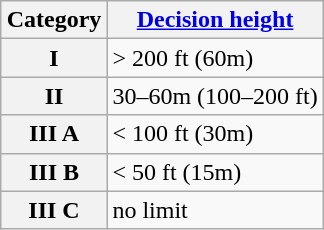<table class="wikitable"  style="float:right; margin-left:1em;">
<tr>
<th>Category</th>
<th><a href='#'>Decision height</a></th>
</tr>
<tr>
<th>I</th>
<td>> 200 ft (60m)</td>
</tr>
<tr>
<th>II</th>
<td>30–60m (100–200 ft)</td>
</tr>
<tr>
<th>III A</th>
<td>< 100 ft (30m)</td>
</tr>
<tr>
<th>III B</th>
<td>< 50 ft (15m)</td>
</tr>
<tr>
<th>III C</th>
<td>no limit</td>
</tr>
</table>
